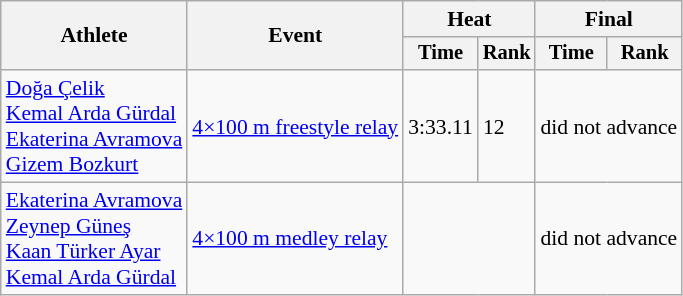<table class=wikitable style="font-size:90%">
<tr>
<th rowspan="2">Athlete</th>
<th rowspan="2">Event</th>
<th colspan="2">Heat</th>
<th colspan="2">Final</th>
</tr>
<tr style="font-size:95%">
<th>Time</th>
<th>Rank</th>
<th>Time</th>
<th>Rank</th>
</tr>
<tr align-center>
<td align=left><a href='#'>Doğa Çelik</a><br><a href='#'>Kemal Arda Gürdal</a><br><a href='#'>Ekaterina Avramova</a><br><a href='#'>Gizem Bozkurt</a></td>
<td align=left><a href='#'>4×100 m freestyle relay</a></td>
<td>3:33.11</td>
<td>12</td>
<td colspan=2>did not advance</td>
</tr>
<tr align=center>
<td align=left><a href='#'>Ekaterina Avramova</a><br><a href='#'>Zeynep Güneş</a><br><a href='#'>Kaan Türker Ayar</a><br><a href='#'>Kemal Arda Gürdal</a></td>
<td align=left><a href='#'>4×100 m medley relay</a></td>
<td colspan=2></td>
<td colspan=2>did not advance</td>
</tr>
</table>
